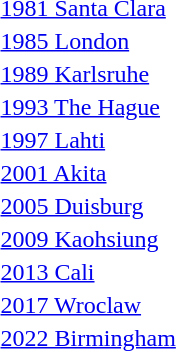<table>
<tr>
<td><a href='#'>1981 Santa Clara</a></td>
<td></td>
<td></td>
<td></td>
</tr>
<tr>
<td><a href='#'>1985 London</a></td>
<td></td>
<td></td>
<td></td>
</tr>
<tr>
<td><a href='#'>1989 Karlsruhe</a></td>
<td></td>
<td></td>
<td></td>
</tr>
<tr>
<td><a href='#'>1993 The Hague</a></td>
<td></td>
<td></td>
<td></td>
</tr>
<tr>
<td><a href='#'>1997 Lahti</a></td>
<td></td>
<td></td>
<td></td>
</tr>
<tr>
<td><a href='#'>2001 Akita</a></td>
<td></td>
<td></td>
<td></td>
</tr>
<tr>
<td><a href='#'>2005 Duisburg</a></td>
<td></td>
<td></td>
<td></td>
</tr>
<tr>
<td><a href='#'>2009 Kaohsiung</a></td>
<td></td>
<td></td>
<td></td>
</tr>
<tr>
<td><a href='#'>2013 Cali</a></td>
<td></td>
<td></td>
<td></td>
</tr>
<tr>
<td><a href='#'>2017 Wroclaw</a></td>
<td></td>
<td></td>
<td></td>
</tr>
<tr>
<td><a href='#'>2022 Birmingham</a></td>
<td></td>
<td></td>
<td></td>
</tr>
</table>
